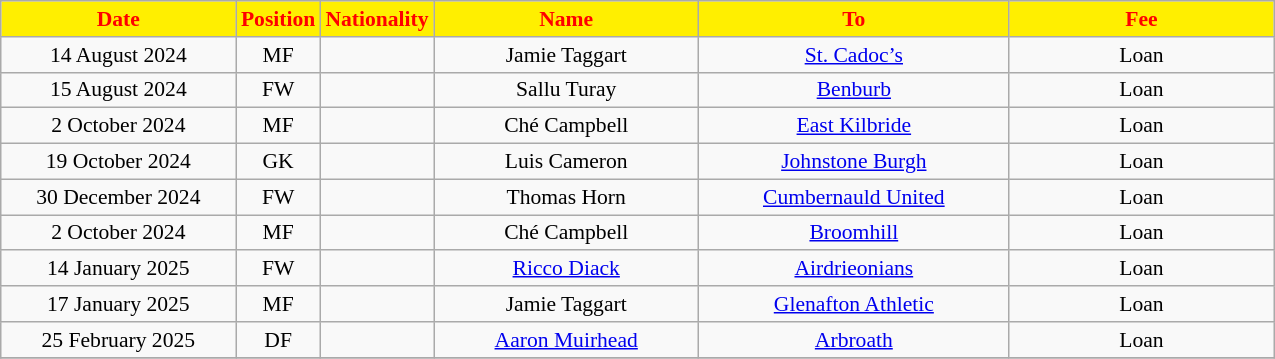<table class="wikitable"  style="text-align:center; font-size:90%; ">
<tr>
<th style="background:#FFEF00; color:red; width:150px;">Date</th>
<th style="background:#FFEF00; color:red; width:45px;">Position</th>
<th style="background:#FFEF00; color:red; width:45px;">Nationality</th>
<th style="background:#FFEF00; color:red; width:170px;">Name</th>
<th style="background:#FFEF00; color:red; width:200px;">To</th>
<th style="background:#FFEF00; color:red; width:170px;">Fee</th>
</tr>
<tr>
<td>14 August 2024</td>
<td>MF</td>
<td></td>
<td>Jamie Taggart</td>
<td><a href='#'>St. Cadoc’s</a></td>
<td>Loan</td>
</tr>
<tr>
<td>15 August 2024</td>
<td>FW</td>
<td></td>
<td>Sallu Turay</td>
<td><a href='#'>Benburb</a></td>
<td>Loan</td>
</tr>
<tr>
<td>2 October 2024</td>
<td>MF</td>
<td></td>
<td>Ché Campbell</td>
<td><a href='#'>East Kilbride</a></td>
<td>Loan</td>
</tr>
<tr>
<td>19 October 2024</td>
<td>GK</td>
<td></td>
<td>Luis Cameron</td>
<td><a href='#'>Johnstone Burgh</a></td>
<td>Loan</td>
</tr>
<tr>
<td>30 December 2024</td>
<td>FW</td>
<td></td>
<td>Thomas Horn</td>
<td><a href='#'>Cumbernauld United</a></td>
<td>Loan</td>
</tr>
<tr>
<td>2 October 2024</td>
<td>MF</td>
<td></td>
<td>Ché Campbell</td>
<td><a href='#'>Broomhill</a></td>
<td>Loan</td>
</tr>
<tr>
<td>14 January 2025</td>
<td>FW</td>
<td></td>
<td><a href='#'>Ricco Diack</a></td>
<td><a href='#'>Airdrieonians</a></td>
<td>Loan</td>
</tr>
<tr>
<td>17 January 2025</td>
<td>MF</td>
<td></td>
<td>Jamie Taggart</td>
<td><a href='#'>Glenafton Athletic</a></td>
<td>Loan</td>
</tr>
<tr>
<td>25 February 2025</td>
<td>DF</td>
<td></td>
<td><a href='#'>Aaron Muirhead</a></td>
<td><a href='#'>Arbroath</a></td>
<td>Loan</td>
</tr>
<tr>
</tr>
</table>
